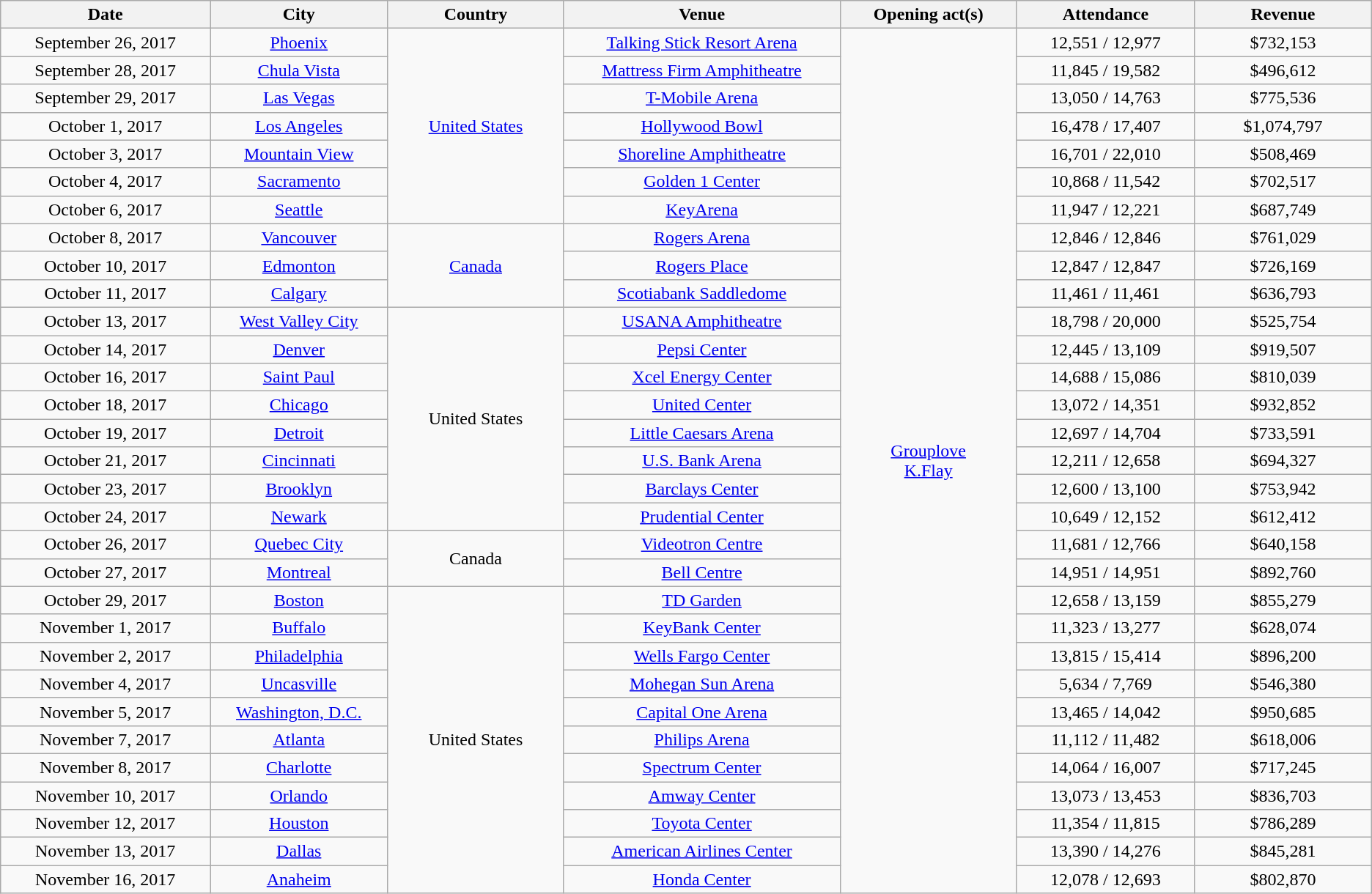<table class="wikitable plainrowheaders" style="text-align:center;">
<tr>
<th scope="col" style="width:12em;">Date</th>
<th scope="col" style="width:10em;">City</th>
<th scope="col" style="width:10em;">Country</th>
<th scope="col" style="width:16em;">Venue</th>
<th scope="col" style="width:10em;">Opening act(s)</th>
<th scope="col" style="width:10em;">Attendance</th>
<th scope="col" style="width:10em;">Revenue</th>
</tr>
<tr>
<td>September 26, 2017</td>
<td><a href='#'>Phoenix</a></td>
<td rowspan="7"><a href='#'>United States</a></td>
<td><a href='#'>Talking Stick Resort Arena</a></td>
<td rowspan="31"><a href='#'>Grouplove</a><br><a href='#'>K.Flay</a></td>
<td>12,551 / 12,977</td>
<td>$732,153</td>
</tr>
<tr>
<td>September 28, 2017</td>
<td><a href='#'>Chula Vista</a></td>
<td><a href='#'>Mattress Firm Amphitheatre</a></td>
<td>11,845 / 19,582</td>
<td>$496,612</td>
</tr>
<tr>
<td>September 29, 2017</td>
<td><a href='#'>Las Vegas</a></td>
<td><a href='#'>T-Mobile Arena</a></td>
<td>13,050 / 14,763</td>
<td>$775,536</td>
</tr>
<tr>
<td>October 1, 2017</td>
<td><a href='#'>Los Angeles</a></td>
<td><a href='#'>Hollywood Bowl</a></td>
<td>16,478 / 17,407</td>
<td>$1,074,797</td>
</tr>
<tr>
<td>October 3, 2017</td>
<td><a href='#'>Mountain View</a></td>
<td><a href='#'>Shoreline Amphitheatre</a></td>
<td>16,701 / 22,010</td>
<td>$508,469</td>
</tr>
<tr>
<td>October 4, 2017</td>
<td><a href='#'>Sacramento</a></td>
<td><a href='#'>Golden 1 Center</a></td>
<td>10,868 / 11,542</td>
<td>$702,517</td>
</tr>
<tr>
<td>October 6, 2017</td>
<td><a href='#'>Seattle</a></td>
<td><a href='#'>KeyArena</a></td>
<td>11,947 / 12,221</td>
<td>$687,749</td>
</tr>
<tr>
<td>October 8, 2017</td>
<td><a href='#'>Vancouver</a></td>
<td rowspan="3"><a href='#'>Canada</a></td>
<td><a href='#'>Rogers Arena</a></td>
<td>12,846 / 12,846</td>
<td>$761,029</td>
</tr>
<tr>
<td>October 10, 2017</td>
<td><a href='#'>Edmonton</a></td>
<td><a href='#'>Rogers Place</a></td>
<td>12,847 / 12,847</td>
<td>$726,169</td>
</tr>
<tr>
<td>October 11, 2017</td>
<td><a href='#'>Calgary</a></td>
<td><a href='#'>Scotiabank Saddledome</a></td>
<td>11,461 / 11,461</td>
<td>$636,793</td>
</tr>
<tr>
<td>October 13, 2017</td>
<td><a href='#'>West Valley City</a></td>
<td rowspan="8">United States</td>
<td><a href='#'>USANA Amphitheatre</a></td>
<td>18,798 / 20,000</td>
<td>$525,754</td>
</tr>
<tr>
<td>October 14, 2017</td>
<td><a href='#'>Denver</a></td>
<td><a href='#'>Pepsi Center</a></td>
<td>12,445 / 13,109</td>
<td>$919,507</td>
</tr>
<tr>
<td>October 16, 2017</td>
<td><a href='#'>Saint Paul</a></td>
<td><a href='#'>Xcel Energy Center</a></td>
<td>14,688 / 15,086</td>
<td>$810,039</td>
</tr>
<tr>
<td>October 18, 2017</td>
<td><a href='#'>Chicago</a></td>
<td><a href='#'>United Center</a></td>
<td>13,072 / 14,351</td>
<td>$932,852</td>
</tr>
<tr>
<td>October 19, 2017</td>
<td><a href='#'>Detroit</a></td>
<td><a href='#'>Little Caesars Arena</a></td>
<td>12,697 / 14,704</td>
<td>$733,591</td>
</tr>
<tr>
<td>October 21, 2017</td>
<td><a href='#'>Cincinnati</a></td>
<td><a href='#'>U.S. Bank Arena</a></td>
<td>12,211 / 12,658</td>
<td>$694,327</td>
</tr>
<tr>
<td>October 23, 2017</td>
<td><a href='#'>Brooklyn</a></td>
<td><a href='#'>Barclays Center</a></td>
<td>12,600 / 13,100</td>
<td>$753,942</td>
</tr>
<tr>
<td>October 24, 2017</td>
<td><a href='#'>Newark</a></td>
<td><a href='#'>Prudential Center</a></td>
<td>10,649 / 12,152</td>
<td>$612,412</td>
</tr>
<tr>
<td>October 26, 2017</td>
<td><a href='#'>Quebec City</a></td>
<td rowspan="2">Canada</td>
<td><a href='#'>Videotron Centre</a></td>
<td>11,681 / 12,766</td>
<td>$640,158</td>
</tr>
<tr>
<td>October 27, 2017</td>
<td><a href='#'>Montreal</a></td>
<td><a href='#'>Bell Centre</a></td>
<td>14,951 / 14,951</td>
<td>$892,760</td>
</tr>
<tr>
<td>October 29, 2017</td>
<td><a href='#'>Boston</a></td>
<td rowspan="11">United States</td>
<td><a href='#'>TD Garden</a></td>
<td>12,658 / 13,159</td>
<td>$855,279</td>
</tr>
<tr>
<td>November 1, 2017</td>
<td><a href='#'>Buffalo</a></td>
<td><a href='#'>KeyBank Center</a></td>
<td>11,323 / 13,277</td>
<td>$628,074</td>
</tr>
<tr>
<td>November 2, 2017</td>
<td><a href='#'>Philadelphia</a></td>
<td><a href='#'>Wells Fargo Center</a></td>
<td>13,815 / 15,414</td>
<td>$896,200</td>
</tr>
<tr>
<td>November 4, 2017</td>
<td><a href='#'>Uncasville</a></td>
<td><a href='#'>Mohegan Sun Arena</a></td>
<td>5,634 / 7,769</td>
<td>$546,380</td>
</tr>
<tr>
<td>November 5, 2017</td>
<td><a href='#'>Washington, D.C.</a></td>
<td><a href='#'>Capital One Arena</a></td>
<td>13,465 / 14,042</td>
<td>$950,685</td>
</tr>
<tr>
<td>November 7, 2017</td>
<td><a href='#'>Atlanta</a></td>
<td><a href='#'>Philips Arena</a></td>
<td>11,112 / 11,482</td>
<td>$618,006</td>
</tr>
<tr>
<td>November 8, 2017</td>
<td><a href='#'>Charlotte</a></td>
<td><a href='#'>Spectrum Center</a></td>
<td>14,064 / 16,007</td>
<td>$717,245</td>
</tr>
<tr>
<td>November 10, 2017</td>
<td><a href='#'>Orlando</a></td>
<td><a href='#'>Amway Center</a></td>
<td>13,073 / 13,453</td>
<td>$836,703</td>
</tr>
<tr>
<td>November 12, 2017</td>
<td><a href='#'>Houston</a></td>
<td><a href='#'>Toyota Center</a></td>
<td>11,354 / 11,815</td>
<td>$786,289</td>
</tr>
<tr>
<td>November 13, 2017</td>
<td><a href='#'>Dallas</a></td>
<td><a href='#'>American Airlines Center</a></td>
<td>13,390 / 14,276</td>
<td>$845,281</td>
</tr>
<tr>
<td>November 16, 2017</td>
<td><a href='#'>Anaheim</a></td>
<td><a href='#'>Honda Center</a></td>
<td>12,078 / 12,693</td>
<td>$802,870</td>
</tr>
</table>
